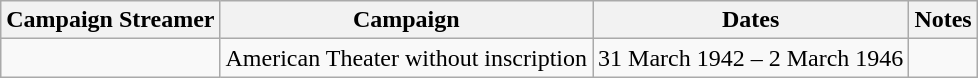<table class="wikitable">
<tr>
<th>Campaign Streamer</th>
<th>Campaign</th>
<th>Dates</th>
<th>Notes</th>
</tr>
<tr>
<td></td>
<td>American Theater without inscription</td>
<td>31 March 1942 – 2 March 1946</td>
<td></td>
</tr>
</table>
